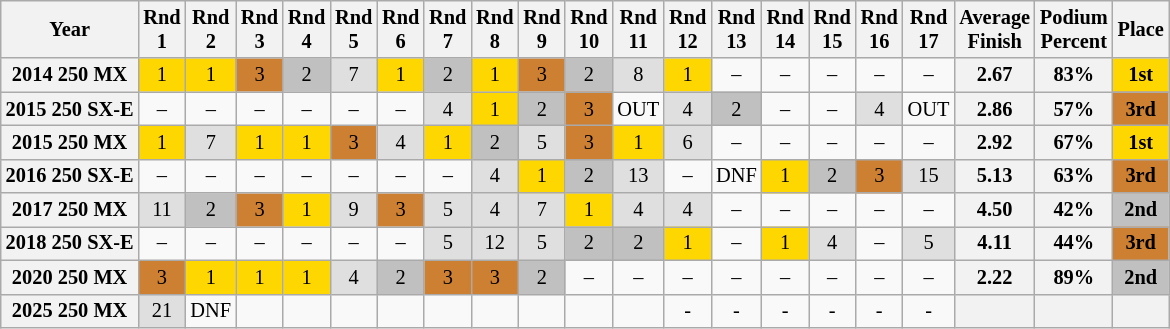<table class="wikitable" style="font-size: 85%; text-align:center">
<tr valign="top">
<th valign="middle">Year</th>
<th>Rnd<br>1</th>
<th>Rnd<br>2</th>
<th>Rnd<br>3</th>
<th>Rnd<br>4</th>
<th>Rnd<br>5</th>
<th>Rnd<br>6</th>
<th>Rnd<br>7</th>
<th>Rnd<br>8</th>
<th>Rnd<br>9</th>
<th>Rnd<br>10</th>
<th>Rnd<br>11</th>
<th>Rnd<br>12</th>
<th>Rnd<br>13</th>
<th>Rnd<br>14</th>
<th>Rnd<br>15</th>
<th>Rnd<br>16</th>
<th>Rnd<br>17</th>
<th valign="middle">Average<br>Finish</th>
<th valign="middle">Podium<br>Percent</th>
<th valign="middle">Place</th>
</tr>
<tr>
<th>2014 250 MX</th>
<td style="background:gold;">1</td>
<td style="background:gold;">1</td>
<td style="background:#cd7f32;">3</td>
<td style="background:silver;">2</td>
<td style="background:#dfdfdf;">7</td>
<td style="background:gold;">1</td>
<td style="background:silver;">2</td>
<td style="background:gold;">1</td>
<td style="background:#cd7f32;">3</td>
<td style="background:silver;">2</td>
<td style="background:#dfdfdf;">8</td>
<td style="background:gold;">1</td>
<td>–</td>
<td>–</td>
<td>–</td>
<td>–</td>
<td>–</td>
<th>2.67</th>
<th>83%</th>
<th style="background:gold;">1st</th>
</tr>
<tr>
<th>2015 250 SX-E</th>
<td>–</td>
<td>–</td>
<td>–</td>
<td>–</td>
<td>–</td>
<td>–</td>
<td style="background:#dfdfdf;">4</td>
<td style="background:gold;">1</td>
<td style="background:silver;">2</td>
<td style="background:#cd7f32;">3</td>
<td>OUT</td>
<td style="background:#dfdfdf;">4</td>
<td style="background:silver;">2</td>
<td>–</td>
<td>–</td>
<td style="background:#dfdfdf;">4</td>
<td>OUT</td>
<th>2.86</th>
<th>57%</th>
<th style="background:#cd7f32;">3rd</th>
</tr>
<tr>
<th>2015 250 MX</th>
<td style="background:gold;">1</td>
<td style="background:#dfdfdf;">7</td>
<td style="background:gold;">1</td>
<td style="background:gold;">1</td>
<td style="background:#cd7f32;">3</td>
<td style="background:#dfdfdf;">4</td>
<td style="background:gold;">1</td>
<td style="background:silver;">2</td>
<td style="background:#dfdfdf;">5</td>
<td style="background:#cd7f32;">3</td>
<td style="background:gold;">1</td>
<td style="background:#dfdfdf;">6</td>
<td>–</td>
<td>–</td>
<td>–</td>
<td>–</td>
<td>–</td>
<th>2.92</th>
<th>67%</th>
<th style="background:gold;">1st</th>
</tr>
<tr>
<th>2016 250 SX-E</th>
<td>–</td>
<td>–</td>
<td>–</td>
<td>–</td>
<td>–</td>
<td>–</td>
<td>–</td>
<td style="background:#dfdfdf;">4</td>
<td style="background:gold;">1</td>
<td style="background:silver;">2</td>
<td style="background:#dfdfdf;">13</td>
<td>–</td>
<td>DNF</td>
<td style="background:gold;">1</td>
<td style="background:silver;">2</td>
<td style="background:#cd7f32;">3</td>
<td style="background:#dfdfdf;">15</td>
<th>5.13</th>
<th>63%</th>
<th style="background:#cd7f32;">3rd</th>
</tr>
<tr>
<th>2017 250 MX</th>
<td style="background:#dfdfdf;">11</td>
<td style="background:silver;">2</td>
<td style="background:#cd7f32;">3</td>
<td style="background:gold;">1</td>
<td style="background:#dfdfdf;">9</td>
<td style="background:#cd7f32;">3</td>
<td style="background:#dfdfdf;">5</td>
<td style="background:#dfdfdf;">4</td>
<td style="background:#dfdfdf;">7</td>
<td style="background:gold;">1</td>
<td style="background:#dfdfdf;">4</td>
<td style="background:#dfdfdf;">4</td>
<td>–</td>
<td>–</td>
<td>–</td>
<td>–</td>
<td>–</td>
<th>4.50</th>
<th>42%</th>
<th style="background:silver;">2nd</th>
</tr>
<tr>
<th>2018 250 SX-E</th>
<td>–</td>
<td>–</td>
<td>–</td>
<td>–</td>
<td>–</td>
<td>–</td>
<td style="background:#dfdfdf;">5</td>
<td style="background:#dfdfdf;">12</td>
<td style="background:#dfdfdf;">5</td>
<td style="background:silver;">2</td>
<td style="background:silver;">2</td>
<td style="background:gold;">1</td>
<td>–</td>
<td style="background:gold;">1</td>
<td style="background:#dfdfdf;">4</td>
<td>–</td>
<td style="background:#dfdfdf;">5</td>
<th>4.11</th>
<th>44%</th>
<th style="background:#cd7f32;">3rd</th>
</tr>
<tr>
<th>2020 250 MX</th>
<td style="background:#cd7f32;">3</td>
<td style="background:gold;">1</td>
<td style="background:gold;">1</td>
<td style="background:gold;">1</td>
<td style="background:#dfdfdf;">4</td>
<td style="background:silver;">2</td>
<td style="background:#cd7f32;">3</td>
<td style="background:#cd7f32;">3</td>
<td style="background:silver;">2</td>
<td>–</td>
<td>–</td>
<td>–</td>
<td>–</td>
<td>–</td>
<td>–</td>
<td>–</td>
<td>–</td>
<th>2.22</th>
<th>89%</th>
<th style="background:silver;">2nd</th>
</tr>
<tr>
<th>2025 250 MX</th>
<td style="background:#dfdfdf;">21</td>
<td>DNF</td>
<td></td>
<td></td>
<td></td>
<td></td>
<td></td>
<td></td>
<td></td>
<td></td>
<td></td>
<td>-</td>
<td>-</td>
<td>-</td>
<td>-</td>
<td>-</td>
<td>-</td>
<th></th>
<th></th>
<th></th>
</tr>
</table>
